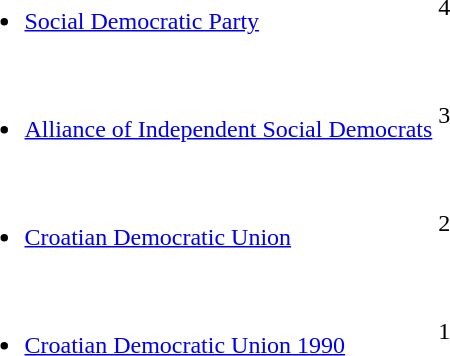<table>
<tr>
<td><br><ul><li><a href='#'>Social Democratic Party</a></li></ul></td>
<td><div>4</div></td>
</tr>
<tr>
<td><br><ul><li><a href='#'>Alliance of Independent Social Democrats</a></li></ul></td>
<td><div>3</div></td>
</tr>
<tr>
<td><br><ul><li><a href='#'>Croatian Democratic Union</a></li></ul></td>
<td><div>2</div></td>
</tr>
<tr>
<td><br><ul><li><a href='#'>Croatian Democratic Union 1990</a></li></ul></td>
<td><div>1</div></td>
</tr>
</table>
